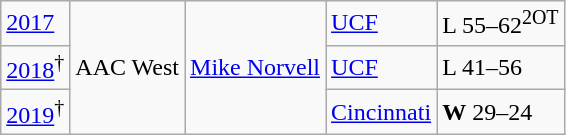<table class="wikitable">
<tr>
<td><a href='#'>2017</a></td>
<td rowspan="3">AAC West</td>
<td rowspan="3"><a href='#'>Mike Norvell</a></td>
<td><a href='#'>UCF</a></td>
<td>L 55–62<sup>2OT</sup></td>
</tr>
<tr>
<td><a href='#'>2018</a><sup>†</sup></td>
<td><a href='#'>UCF</a></td>
<td>L 41–56</td>
</tr>
<tr>
<td><a href='#'>2019</a><sup>†</sup></td>
<td><a href='#'>Cincinnati</a></td>
<td><strong>W</strong> 29–24</td>
</tr>
</table>
